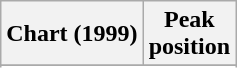<table class="wikitable plainrowheaders">
<tr>
<th>Chart (1999)</th>
<th>Peak<br>position</th>
</tr>
<tr>
</tr>
<tr>
</tr>
<tr>
</tr>
<tr>
</tr>
<tr>
</tr>
</table>
